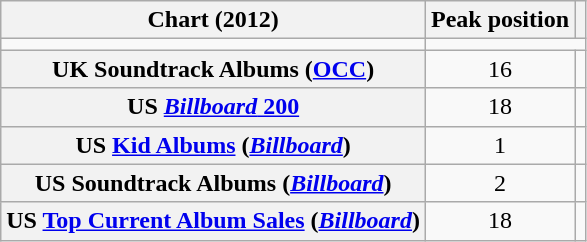<table class="wikitable sortable plainrowheaders" style="text-align:center">
<tr>
<th scope="col">Chart (2012)</th>
<th scope="col">Peak position</th>
<th scope="col" class="unsortable"></th>
</tr>
<tr>
<td style="text-align:center;"></td>
</tr>
<tr>
<th scope="row">UK Soundtrack Albums (<a href='#'>OCC</a>)</th>
<td>16</td>
<td style="text-align:center;"></td>
</tr>
<tr>
<th scope="row">US <a href='#'><em>Billboard</em> 200</a></th>
<td>18</td>
<td style="text-align:center;"></td>
</tr>
<tr>
<th scope="row">US <a href='#'>Kid Albums</a> (<em><a href='#'>Billboard</a></em>)</th>
<td>1</td>
<td style="text-align:center;"></td>
</tr>
<tr>
<th scope="row">US Soundtrack Albums (<em><a href='#'>Billboard</a></em>)</th>
<td>2</td>
<td style="text-align:center;"></td>
</tr>
<tr>
<th scope="row">US <a href='#'>Top Current Album Sales</a> (<em><a href='#'>Billboard</a></em>)</th>
<td>18</td>
<td style="text-align:center;"></td>
</tr>
</table>
